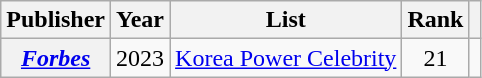<table class="wikitable plainrowheaders sortable" style="margin-right: 0;">
<tr>
<th scope="col">Publisher</th>
<th scope="col">Year</th>
<th scope="col">List</th>
<th scope="col">Rank</th>
<th scope="col" class="unsortable"></th>
</tr>
<tr>
<th scope="row"><em><a href='#'>Forbes</a></em></th>
<td style="text-align:center">2023</td>
<td><a href='#'>Korea Power Celebrity</a></td>
<td style="text-align:center;">21</td>
<td style="text-align:center;"></td>
</tr>
</table>
